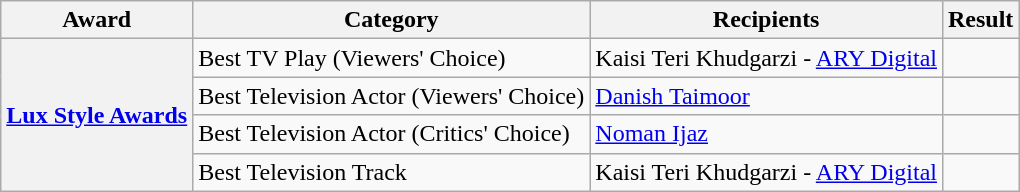<table class="wikitable plainrowheaders sortable">
<tr>
<th scope="col">Award</th>
<th scope="col">Category</th>
<th scope="col">Recipients</th>
<th scope="col">Result</th>
</tr>
<tr>
<th scope="row" rowspan="4"><a href='#'>Lux Style Awards</a></th>
<td>Best TV Play (Viewers' Choice)</td>
<td>Kaisi Teri Khudgarzi - <a href='#'>ARY Digital</a></td>
<td></td>
</tr>
<tr>
<td>Best Television Actor (Viewers' Choice)</td>
<td><a href='#'>Danish Taimoor</a></td>
<td></td>
</tr>
<tr>
<td>Best Television Actor (Critics' Choice)</td>
<td><a href='#'>Noman Ijaz</a></td>
<td></td>
</tr>
<tr>
<td>Best Television Track</td>
<td>Kaisi Teri Khudgarzi - <a href='#'>ARY Digital</a></td>
<td></td>
</tr>
</table>
